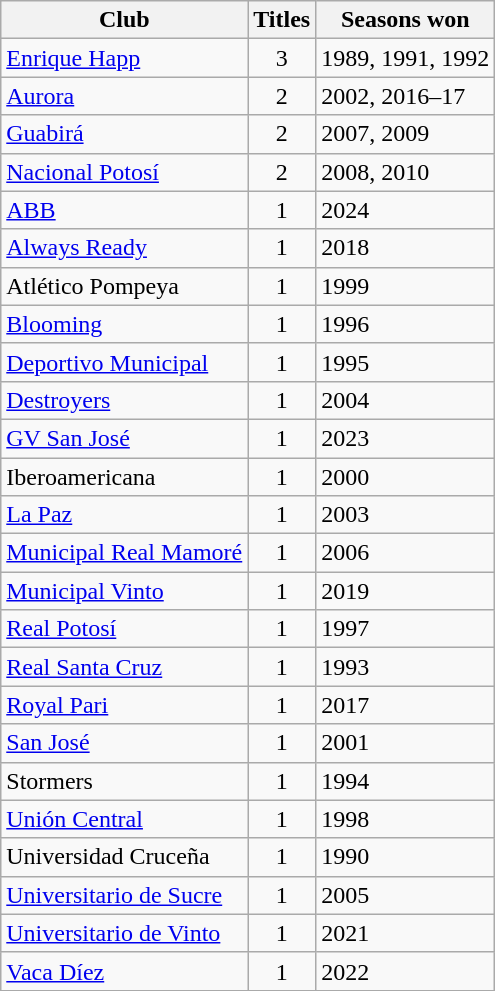<table class="wikitable sortable plainrowheaders">
<tr>
<th scope=col>Club</th>
<th scope=col>Titles</th>
<th scope=col>Seasons won</th>
</tr>
<tr>
<td><a href='#'>Enrique Happ</a></td>
<td align=center>3</td>
<td>1989, 1991, 1992</td>
</tr>
<tr>
<td><a href='#'>Aurora</a></td>
<td align=center>2</td>
<td>2002, 2016–17</td>
</tr>
<tr>
<td><a href='#'>Guabirá</a></td>
<td align=center>2</td>
<td>2007, 2009</td>
</tr>
<tr>
<td><a href='#'>Nacional Potosí</a></td>
<td align=center>2</td>
<td>2008, 2010</td>
</tr>
<tr>
<td><a href='#'>ABB</a></td>
<td align=center>1</td>
<td>2024</td>
</tr>
<tr>
<td><a href='#'>Always Ready</a></td>
<td align=center>1</td>
<td>2018</td>
</tr>
<tr>
<td>Atlético Pompeya</td>
<td align=center>1</td>
<td>1999</td>
</tr>
<tr>
<td><a href='#'>Blooming</a></td>
<td align=center>1</td>
<td>1996</td>
</tr>
<tr>
<td><a href='#'>Deportivo Municipal</a></td>
<td align=center>1</td>
<td>1995</td>
</tr>
<tr>
<td><a href='#'>Destroyers</a></td>
<td align=center>1</td>
<td>2004</td>
</tr>
<tr>
<td><a href='#'>GV San José</a></td>
<td align=center>1</td>
<td>2023</td>
</tr>
<tr>
<td>Iberoamericana</td>
<td align=center>1</td>
<td>2000</td>
</tr>
<tr>
<td><a href='#'>La Paz</a></td>
<td align=center>1</td>
<td>2003</td>
</tr>
<tr>
<td><a href='#'>Municipal Real Mamoré</a></td>
<td align=center>1</td>
<td>2006</td>
</tr>
<tr>
<td><a href='#'>Municipal Vinto</a></td>
<td align=center>1</td>
<td>2019</td>
</tr>
<tr>
<td><a href='#'>Real Potosí</a></td>
<td align=center>1</td>
<td>1997</td>
</tr>
<tr>
<td><a href='#'>Real Santa Cruz</a></td>
<td align=center>1</td>
<td>1993</td>
</tr>
<tr>
<td><a href='#'>Royal Pari</a></td>
<td align=center>1</td>
<td>2017</td>
</tr>
<tr>
<td><a href='#'>San José</a></td>
<td align=center>1</td>
<td>2001</td>
</tr>
<tr>
<td>Stormers</td>
<td align=center>1</td>
<td>1994</td>
</tr>
<tr>
<td><a href='#'>Unión Central</a></td>
<td align=center>1</td>
<td>1998</td>
</tr>
<tr>
<td>Universidad Cruceña</td>
<td align=center>1</td>
<td>1990</td>
</tr>
<tr>
<td><a href='#'>Universitario de Sucre</a></td>
<td align=center>1</td>
<td>2005</td>
</tr>
<tr>
<td><a href='#'>Universitario de Vinto</a></td>
<td align=center>1</td>
<td>2021</td>
</tr>
<tr>
<td><a href='#'>Vaca Díez</a></td>
<td align=center>1</td>
<td>2022</td>
</tr>
<tr>
</tr>
</table>
